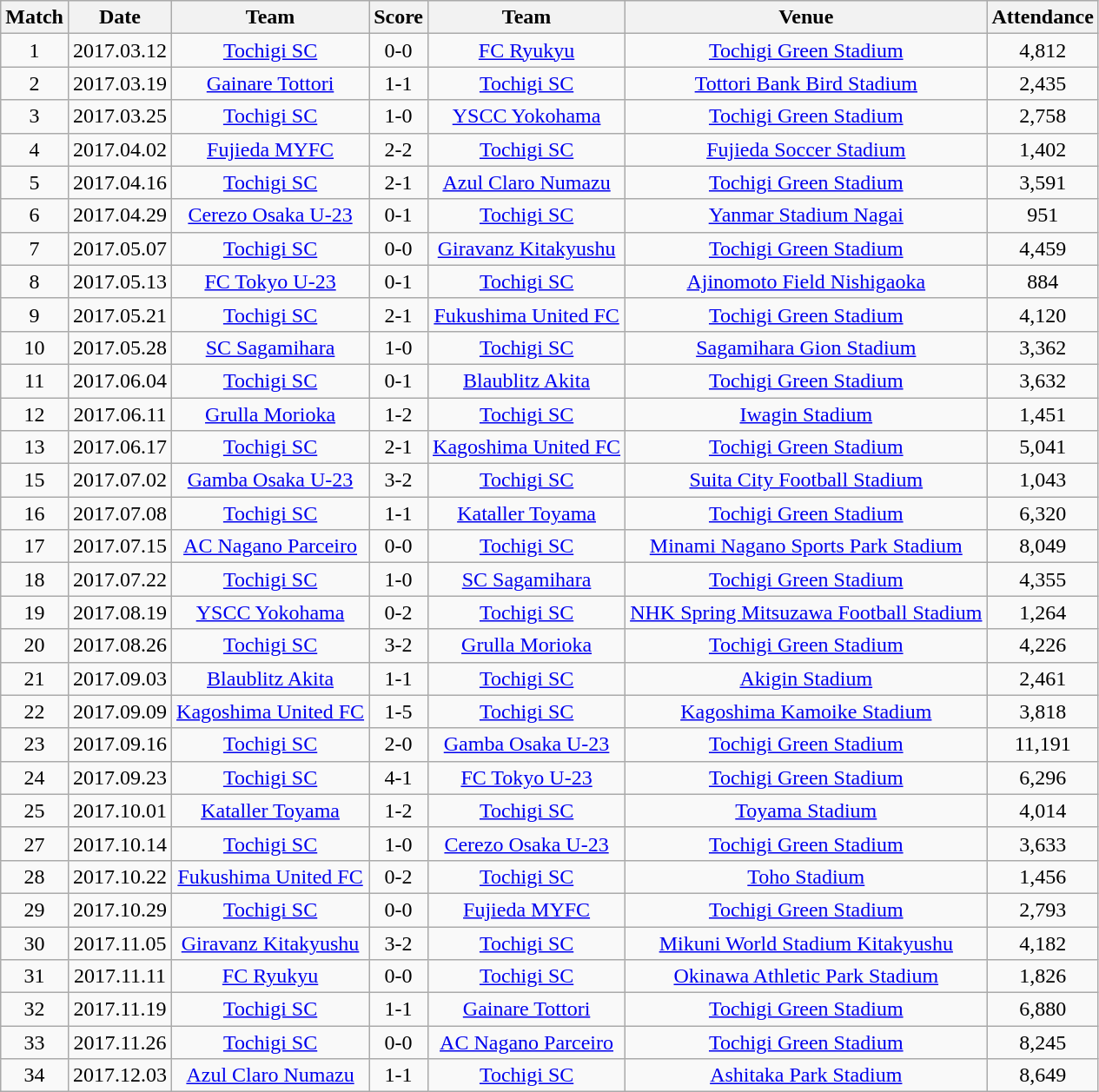<table class="wikitable" style="text-align:center;">
<tr>
<th>Match</th>
<th>Date</th>
<th>Team</th>
<th>Score</th>
<th>Team</th>
<th>Venue</th>
<th>Attendance</th>
</tr>
<tr>
<td>1</td>
<td>2017.03.12</td>
<td><a href='#'>Tochigi SC</a></td>
<td>0-0</td>
<td><a href='#'>FC Ryukyu</a></td>
<td><a href='#'>Tochigi Green Stadium</a></td>
<td>4,812</td>
</tr>
<tr>
<td>2</td>
<td>2017.03.19</td>
<td><a href='#'>Gainare Tottori</a></td>
<td>1-1</td>
<td><a href='#'>Tochigi SC</a></td>
<td><a href='#'>Tottori Bank Bird Stadium</a></td>
<td>2,435</td>
</tr>
<tr>
<td>3</td>
<td>2017.03.25</td>
<td><a href='#'>Tochigi SC</a></td>
<td>1-0</td>
<td><a href='#'>YSCC Yokohama</a></td>
<td><a href='#'>Tochigi Green Stadium</a></td>
<td>2,758</td>
</tr>
<tr>
<td>4</td>
<td>2017.04.02</td>
<td><a href='#'>Fujieda MYFC</a></td>
<td>2-2</td>
<td><a href='#'>Tochigi SC</a></td>
<td><a href='#'>Fujieda Soccer Stadium</a></td>
<td>1,402</td>
</tr>
<tr>
<td>5</td>
<td>2017.04.16</td>
<td><a href='#'>Tochigi SC</a></td>
<td>2-1</td>
<td><a href='#'>Azul Claro Numazu</a></td>
<td><a href='#'>Tochigi Green Stadium</a></td>
<td>3,591</td>
</tr>
<tr>
<td>6</td>
<td>2017.04.29</td>
<td><a href='#'>Cerezo Osaka U-23</a></td>
<td>0-1</td>
<td><a href='#'>Tochigi SC</a></td>
<td><a href='#'>Yanmar Stadium Nagai</a></td>
<td>951</td>
</tr>
<tr>
<td>7</td>
<td>2017.05.07</td>
<td><a href='#'>Tochigi SC</a></td>
<td>0-0</td>
<td><a href='#'>Giravanz Kitakyushu</a></td>
<td><a href='#'>Tochigi Green Stadium</a></td>
<td>4,459</td>
</tr>
<tr>
<td>8</td>
<td>2017.05.13</td>
<td><a href='#'>FC Tokyo U-23</a></td>
<td>0-1</td>
<td><a href='#'>Tochigi SC</a></td>
<td><a href='#'>Ajinomoto Field Nishigaoka</a></td>
<td>884</td>
</tr>
<tr>
<td>9</td>
<td>2017.05.21</td>
<td><a href='#'>Tochigi SC</a></td>
<td>2-1</td>
<td><a href='#'>Fukushima United FC</a></td>
<td><a href='#'>Tochigi Green Stadium</a></td>
<td>4,120</td>
</tr>
<tr>
<td>10</td>
<td>2017.05.28</td>
<td><a href='#'>SC Sagamihara</a></td>
<td>1-0</td>
<td><a href='#'>Tochigi SC</a></td>
<td><a href='#'>Sagamihara Gion Stadium</a></td>
<td>3,362</td>
</tr>
<tr>
<td>11</td>
<td>2017.06.04</td>
<td><a href='#'>Tochigi SC</a></td>
<td>0-1</td>
<td><a href='#'>Blaublitz Akita</a></td>
<td><a href='#'>Tochigi Green Stadium</a></td>
<td>3,632</td>
</tr>
<tr>
<td>12</td>
<td>2017.06.11</td>
<td><a href='#'>Grulla Morioka</a></td>
<td>1-2</td>
<td><a href='#'>Tochigi SC</a></td>
<td><a href='#'>Iwagin Stadium</a></td>
<td>1,451</td>
</tr>
<tr>
<td>13</td>
<td>2017.06.17</td>
<td><a href='#'>Tochigi SC</a></td>
<td>2-1</td>
<td><a href='#'>Kagoshima United FC</a></td>
<td><a href='#'>Tochigi Green Stadium</a></td>
<td>5,041</td>
</tr>
<tr>
<td>15</td>
<td>2017.07.02</td>
<td><a href='#'>Gamba Osaka U-23</a></td>
<td>3-2</td>
<td><a href='#'>Tochigi SC</a></td>
<td><a href='#'>Suita City Football Stadium</a></td>
<td>1,043</td>
</tr>
<tr>
<td>16</td>
<td>2017.07.08</td>
<td><a href='#'>Tochigi SC</a></td>
<td>1-1</td>
<td><a href='#'>Kataller Toyama</a></td>
<td><a href='#'>Tochigi Green Stadium</a></td>
<td>6,320</td>
</tr>
<tr>
<td>17</td>
<td>2017.07.15</td>
<td><a href='#'>AC Nagano Parceiro</a></td>
<td>0-0</td>
<td><a href='#'>Tochigi SC</a></td>
<td><a href='#'>Minami Nagano Sports Park Stadium</a></td>
<td>8,049</td>
</tr>
<tr>
<td>18</td>
<td>2017.07.22</td>
<td><a href='#'>Tochigi SC</a></td>
<td>1-0</td>
<td><a href='#'>SC Sagamihara</a></td>
<td><a href='#'>Tochigi Green Stadium</a></td>
<td>4,355</td>
</tr>
<tr>
<td>19</td>
<td>2017.08.19</td>
<td><a href='#'>YSCC Yokohama</a></td>
<td>0-2</td>
<td><a href='#'>Tochigi SC</a></td>
<td><a href='#'>NHK Spring Mitsuzawa Football Stadium</a></td>
<td>1,264</td>
</tr>
<tr>
<td>20</td>
<td>2017.08.26</td>
<td><a href='#'>Tochigi SC</a></td>
<td>3-2</td>
<td><a href='#'>Grulla Morioka</a></td>
<td><a href='#'>Tochigi Green Stadium</a></td>
<td>4,226</td>
</tr>
<tr>
<td>21</td>
<td>2017.09.03</td>
<td><a href='#'>Blaublitz Akita</a></td>
<td>1-1</td>
<td><a href='#'>Tochigi SC</a></td>
<td><a href='#'>Akigin Stadium</a></td>
<td>2,461</td>
</tr>
<tr>
<td>22</td>
<td>2017.09.09</td>
<td><a href='#'>Kagoshima United FC</a></td>
<td>1-5</td>
<td><a href='#'>Tochigi SC</a></td>
<td><a href='#'>Kagoshima Kamoike Stadium</a></td>
<td>3,818</td>
</tr>
<tr>
<td>23</td>
<td>2017.09.16</td>
<td><a href='#'>Tochigi SC</a></td>
<td>2-0</td>
<td><a href='#'>Gamba Osaka U-23</a></td>
<td><a href='#'>Tochigi Green Stadium</a></td>
<td>11,191</td>
</tr>
<tr>
<td>24</td>
<td>2017.09.23</td>
<td><a href='#'>Tochigi SC</a></td>
<td>4-1</td>
<td><a href='#'>FC Tokyo U-23</a></td>
<td><a href='#'>Tochigi Green Stadium</a></td>
<td>6,296</td>
</tr>
<tr>
<td>25</td>
<td>2017.10.01</td>
<td><a href='#'>Kataller Toyama</a></td>
<td>1-2</td>
<td><a href='#'>Tochigi SC</a></td>
<td><a href='#'>Toyama Stadium</a></td>
<td>4,014</td>
</tr>
<tr>
<td>27</td>
<td>2017.10.14</td>
<td><a href='#'>Tochigi SC</a></td>
<td>1-0</td>
<td><a href='#'>Cerezo Osaka U-23</a></td>
<td><a href='#'>Tochigi Green Stadium</a></td>
<td>3,633</td>
</tr>
<tr>
<td>28</td>
<td>2017.10.22</td>
<td><a href='#'>Fukushima United FC</a></td>
<td>0-2</td>
<td><a href='#'>Tochigi SC</a></td>
<td><a href='#'>Toho Stadium</a></td>
<td>1,456</td>
</tr>
<tr>
<td>29</td>
<td>2017.10.29</td>
<td><a href='#'>Tochigi SC</a></td>
<td>0-0</td>
<td><a href='#'>Fujieda MYFC</a></td>
<td><a href='#'>Tochigi Green Stadium</a></td>
<td>2,793</td>
</tr>
<tr>
<td>30</td>
<td>2017.11.05</td>
<td><a href='#'>Giravanz Kitakyushu</a></td>
<td>3-2</td>
<td><a href='#'>Tochigi SC</a></td>
<td><a href='#'>Mikuni World Stadium Kitakyushu</a></td>
<td>4,182</td>
</tr>
<tr>
<td>31</td>
<td>2017.11.11</td>
<td><a href='#'>FC Ryukyu</a></td>
<td>0-0</td>
<td><a href='#'>Tochigi SC</a></td>
<td><a href='#'>Okinawa Athletic Park Stadium</a></td>
<td>1,826</td>
</tr>
<tr>
<td>32</td>
<td>2017.11.19</td>
<td><a href='#'>Tochigi SC</a></td>
<td>1-1</td>
<td><a href='#'>Gainare Tottori</a></td>
<td><a href='#'>Tochigi Green Stadium</a></td>
<td>6,880</td>
</tr>
<tr>
<td>33</td>
<td>2017.11.26</td>
<td><a href='#'>Tochigi SC</a></td>
<td>0-0</td>
<td><a href='#'>AC Nagano Parceiro</a></td>
<td><a href='#'>Tochigi Green Stadium</a></td>
<td>8,245</td>
</tr>
<tr>
<td>34</td>
<td>2017.12.03</td>
<td><a href='#'>Azul Claro Numazu</a></td>
<td>1-1</td>
<td><a href='#'>Tochigi SC</a></td>
<td><a href='#'>Ashitaka Park Stadium</a></td>
<td>8,649</td>
</tr>
</table>
